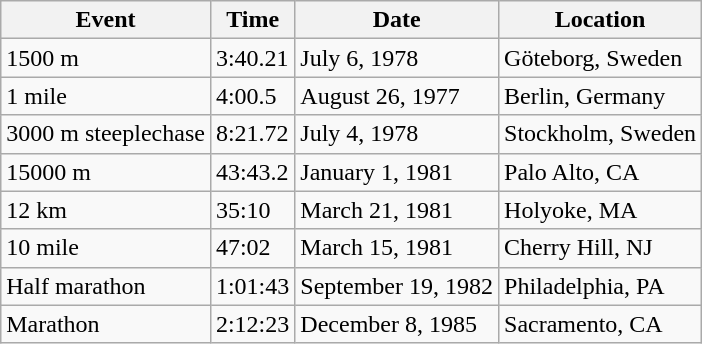<table class="wikitable">
<tr>
<th>Event</th>
<th>Time</th>
<th>Date</th>
<th>Location</th>
</tr>
<tr>
<td>1500 m</td>
<td>3:40.21</td>
<td>July 6, 1978</td>
<td>Göteborg, Sweden</td>
</tr>
<tr>
<td>1 mile</td>
<td>4:00.5</td>
<td>August 26, 1977</td>
<td>Berlin, Germany</td>
</tr>
<tr>
<td>3000 m steeplechase</td>
<td>8:21.72</td>
<td>July 4, 1978</td>
<td>Stockholm, Sweden</td>
</tr>
<tr>
<td>15000 m</td>
<td>43:43.2</td>
<td>January 1, 1981</td>
<td>Palo Alto, CA</td>
</tr>
<tr>
<td>12 km</td>
<td>35:10</td>
<td>March 21, 1981</td>
<td>Holyoke, MA</td>
</tr>
<tr>
<td>10 mile</td>
<td>47:02</td>
<td>March 15, 1981</td>
<td>Cherry Hill, NJ</td>
</tr>
<tr>
<td>Half marathon</td>
<td>1:01:43</td>
<td>September 19, 1982</td>
<td>Philadelphia, PA</td>
</tr>
<tr>
<td>Marathon</td>
<td>2:12:23</td>
<td>December 8, 1985</td>
<td>Sacramento, CA</td>
</tr>
</table>
